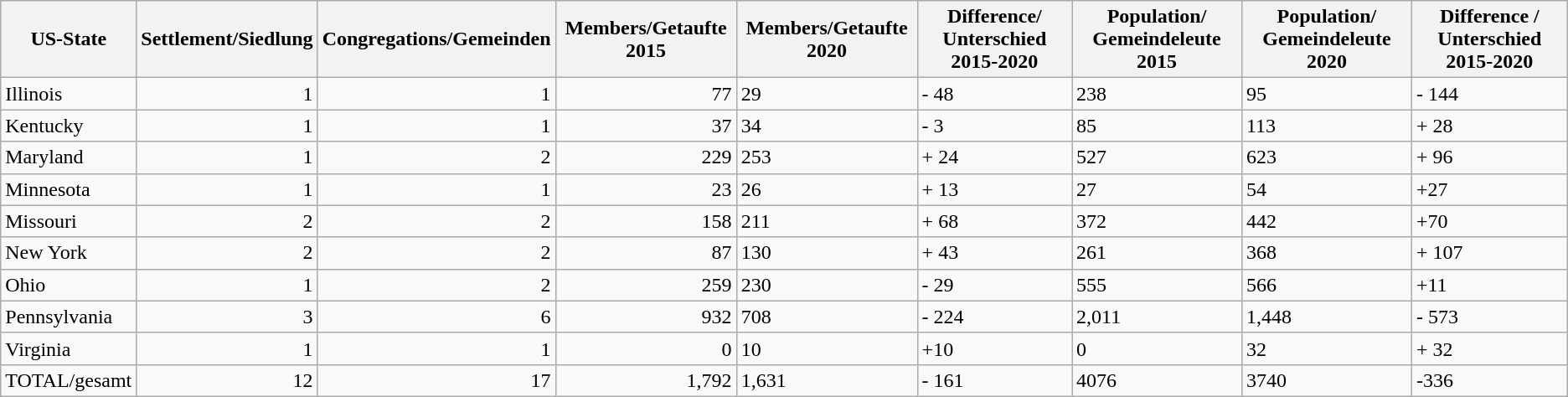<table class="wikitable">
<tr>
<th>US-State</th>
<th>Settlement/Siedlung</th>
<th>Congregations/Gemeinden</th>
<th>Members/Getaufte 2015</th>
<th>Members/Getaufte 2020</th>
<th>Difference/ Unterschied 2015-2020</th>
<th>Population/ Gemeindeleute 2015</th>
<th>Population/ Gemeindeleute 2020</th>
<th>Difference / Unterschied 2015-2020</th>
</tr>
<tr>
<td>Illinois</td>
<td align="right">1</td>
<td align="right">1</td>
<td align="right">77</td>
<td>29</td>
<td>- 48</td>
<td>238</td>
<td>95</td>
<td>- 144</td>
</tr>
<tr>
<td>Kentucky</td>
<td align="right">1</td>
<td align="right">1</td>
<td align="right">37</td>
<td>34</td>
<td>- 3</td>
<td>85</td>
<td>113</td>
<td>+ 28</td>
</tr>
<tr>
<td>Maryland</td>
<td align="right">1</td>
<td align="right">2</td>
<td align="right">229</td>
<td>253</td>
<td>+ 24</td>
<td>527</td>
<td>623</td>
<td>+ 96</td>
</tr>
<tr>
<td>Minnesota</td>
<td align="right">1</td>
<td align="right">1</td>
<td align="right">23</td>
<td>26</td>
<td>+ 13</td>
<td>27</td>
<td>54</td>
<td>+27</td>
</tr>
<tr>
<td>Missouri</td>
<td align="right">2</td>
<td align="right">2</td>
<td align="right">158</td>
<td>211</td>
<td>+ 68</td>
<td>372</td>
<td>442</td>
<td>+70</td>
</tr>
<tr>
<td>New York</td>
<td align="right">2</td>
<td align="right">2</td>
<td align="right">87</td>
<td>130</td>
<td>+ 43</td>
<td>261</td>
<td>368</td>
<td>+ 107</td>
</tr>
<tr>
<td>Ohio</td>
<td align="right">1</td>
<td align="right">2</td>
<td align="right">259</td>
<td>230</td>
<td>- 29</td>
<td>555</td>
<td>566</td>
<td>+11</td>
</tr>
<tr>
<td>Pennsylvania</td>
<td align="right">3</td>
<td align="right">6</td>
<td align="right">932</td>
<td>708</td>
<td>- 224</td>
<td>2,011</td>
<td>1,448</td>
<td>- 573</td>
</tr>
<tr>
<td>Virginia</td>
<td align="right">1</td>
<td align="right">1</td>
<td align="right">0</td>
<td>10</td>
<td>+10</td>
<td>0</td>
<td>32</td>
<td>+ 32</td>
</tr>
<tr>
<td>TOTAL/gesamt</td>
<td align="right">12</td>
<td align="right">17</td>
<td align="right">1,792</td>
<td>1,631</td>
<td>- 161</td>
<td>4076</td>
<td>3740</td>
<td>-336</td>
</tr>
</table>
